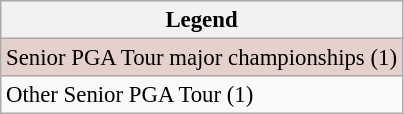<table class="wikitable" style="font-size:95%;">
<tr>
<th>Legend</th>
</tr>
<tr style="background:#e5d1cb;">
<td>Senior PGA Tour major championships (1)</td>
</tr>
<tr>
<td>Other Senior PGA Tour (1)</td>
</tr>
</table>
